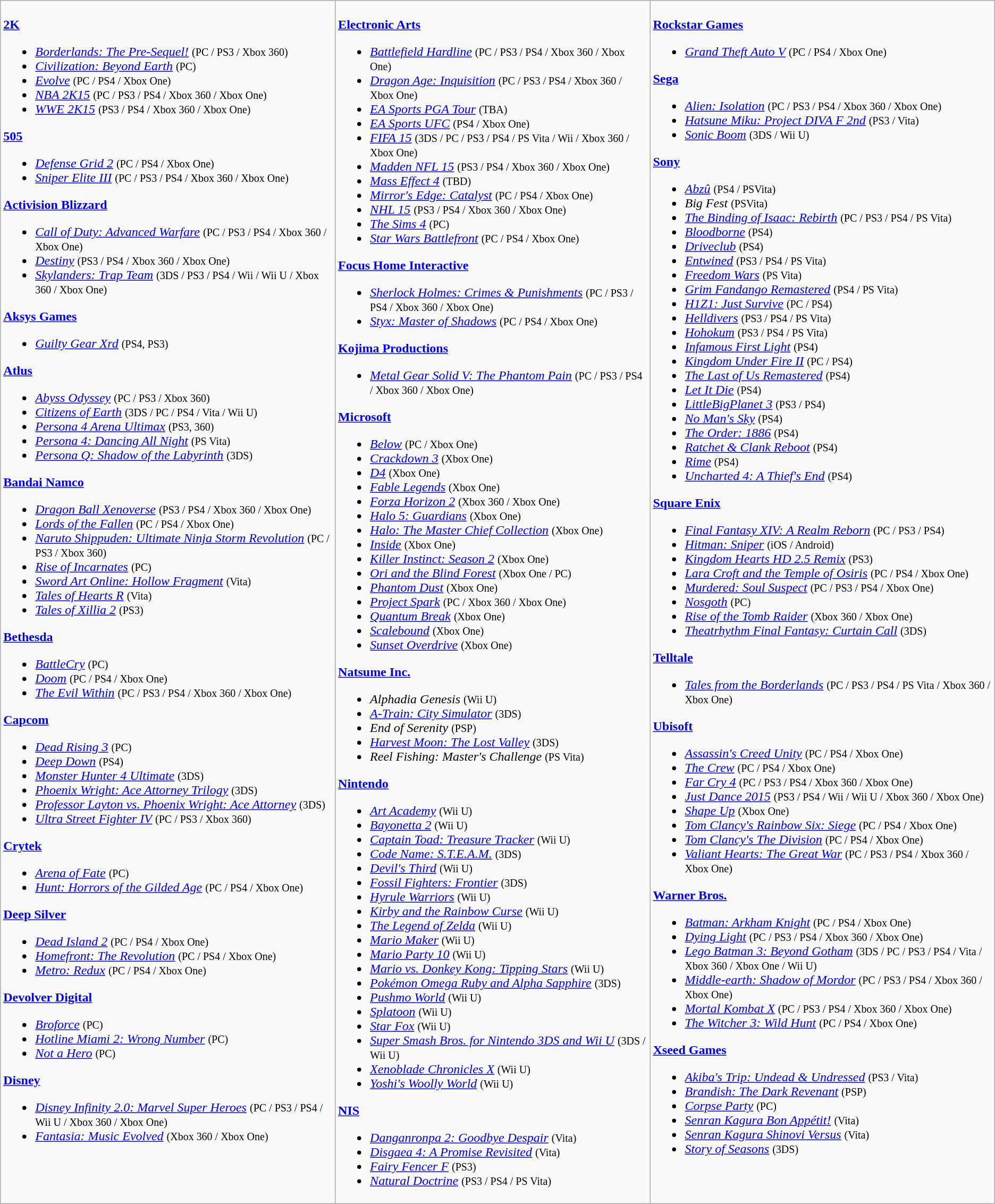<table class="wikitable">
<tr>
<td valign=top><br><strong><a href='#'>2K</a></strong><ul><li><em><a href='#'>Borderlands: The Pre-Sequel!</a></em> <small>(PC / PS3 / Xbox 360)</small></li><li><em><a href='#'>Civilization: Beyond Earth</a></em> <small>(PC)</small></li><li><em><a href='#'>Evolve</a></em> <small>(PC / PS4 / Xbox One)</small></li><li><em><a href='#'>NBA 2K15</a></em> <small>(PC / PS3 / PS4 / Xbox 360 / Xbox One)</small></li><li><em><a href='#'>WWE 2K15</a></em> <small>(PS3 / PS4 / Xbox 360 / Xbox One)</small></li></ul><strong><a href='#'>505</a></strong><ul><li><em><a href='#'>Defense Grid 2</a></em> <small>(PC / PS4 / Xbox One)</small></li><li><em><a href='#'>Sniper Elite III</a></em> <small>(PC / PS3 / PS4 / Xbox 360 / Xbox One)</small></li></ul><strong><a href='#'>Activision Blizzard</a></strong><ul><li><em><a href='#'>Call of Duty: Advanced Warfare</a></em> <small>(PC / PS3 / PS4 / Xbox 360 / Xbox One)</small></li><li><em><a href='#'>Destiny</a></em> <small>(PS3 / PS4 / Xbox 360 / Xbox One)</small></li><li><em><a href='#'>Skylanders: Trap Team</a></em> <small>(3DS / PS3 / PS4 / Wii / Wii U / Xbox 360 / Xbox One)</small></li></ul><strong><a href='#'>Aksys Games</a></strong><ul><li><em><a href='#'>Guilty Gear Xrd</a></em> <small>(PS4, PS3)</small></li></ul><strong><a href='#'>Atlus</a></strong><ul><li><em><a href='#'>Abyss Odyssey</a></em> <small>(PC / PS3 / Xbox 360)</small></li><li><em><a href='#'>Citizens of Earth</a></em> <small>(3DS / PC / PS4 / Vita / Wii U)</small></li><li><em><a href='#'>Persona 4 Arena Ultimax</a></em> <small>(PS3, 360)</small></li><li><em><a href='#'>Persona 4: Dancing All Night</a></em> <small>(PS Vita)</small></li><li><em><a href='#'>Persona Q: Shadow of the Labyrinth</a></em> <small>(3DS)</small></li></ul><strong><a href='#'>Bandai Namco</a></strong><ul><li><em><a href='#'>Dragon Ball Xenoverse</a></em> <small>(PS3 / PS4 / Xbox 360 / Xbox One)</small></li><li><em><a href='#'>Lords of the Fallen</a></em> <small>(PC / PS4 / Xbox One)</small></li><li><em><a href='#'>Naruto Shippuden: Ultimate Ninja Storm Revolution</a></em> <small>(PC / PS3 / Xbox 360)</small></li><li><em><a href='#'>Rise of Incarnates</a></em> <small>(PC)</small></li><li><em><a href='#'>Sword Art Online: Hollow Fragment</a></em> <small>(Vita)</small></li><li><em><a href='#'>Tales of Hearts R</a></em> <small>(Vita)</small></li><li><em><a href='#'>Tales of Xillia 2</a></em> <small>(PS3)</small></li></ul><strong><a href='#'>Bethesda</a></strong><ul><li><em><a href='#'>BattleCry</a></em> <small>(PC)</small></li><li><em><a href='#'>Doom</a></em> <small>(PC / PS4 / Xbox One)</small></li><li><em><a href='#'>The Evil Within</a></em> <small>(PC / PS3 / PS4 / Xbox 360 / Xbox One)</small></li></ul><strong><a href='#'>Capcom</a></strong><ul><li><em><a href='#'>Dead Rising 3</a></em> <small>(PC)</small></li><li><em><a href='#'>Deep Down</a></em> <small>(PS4)</small></li><li><em><a href='#'>Monster Hunter 4 Ultimate</a></em> <small>(3DS)</small></li><li><em><a href='#'>Phoenix Wright: Ace Attorney Trilogy</a></em> <small>(3DS)</small></li><li><em><a href='#'>Professor Layton vs. Phoenix Wright: Ace Attorney</a></em> <small>(3DS)</small></li><li><em><a href='#'>Ultra Street Fighter IV</a></em> <small>(PC / PS3 / Xbox 360)</small></li></ul><strong><a href='#'>Crytek</a></strong><ul><li><em><a href='#'>Arena of Fate</a></em> <small>(PC)</small></li><li><em><a href='#'>Hunt: Horrors of the Gilded Age</a></em> <small>(PC / PS4 / Xbox One)</small></li></ul><strong><a href='#'>Deep Silver</a></strong><ul><li><em><a href='#'>Dead Island 2</a></em> <small>(PC / PS4 / Xbox One)</small></li><li><em><a href='#'>Homefront: The Revolution</a></em> <small>(PC / PS4 / Xbox One)</small></li><li><em><a href='#'>Metro: Redux</a></em> <small>(PC / PS4 / Xbox One)</small></li></ul><strong><a href='#'>Devolver Digital</a></strong><ul><li><em><a href='#'>Broforce</a></em> <small>(PC)</small></li><li><em><a href='#'>Hotline Miami 2: Wrong Number</a></em> <small>(PC)</small></li><li><em><a href='#'>Not a Hero</a></em> <small>(PC)</small></li></ul><strong><a href='#'>Disney</a></strong><ul><li><em><a href='#'>Disney Infinity 2.0: Marvel Super Heroes</a></em> <small>(PC / PS3 / PS4 / Wii U / Xbox 360 / Xbox One)</small></li><li><em><a href='#'>Fantasia: Music Evolved</a></em> <small>(Xbox 360 / Xbox One)</small></li></ul></td>
<td valign=top><br><strong><a href='#'>Electronic Arts</a></strong><ul><li><em><a href='#'>Battlefield Hardline</a></em> <small>(PC / PS3 / PS4 / Xbox 360 / Xbox One)</small></li><li><em><a href='#'>Dragon Age: Inquisition</a></em> <small>(PC / PS3 / PS4 / Xbox 360 / Xbox One)</small></li><li><em><a href='#'>EA Sports PGA Tour</a></em> <small>(TBA)</small></li><li><em><a href='#'>EA Sports UFC</a></em> <small>(PS4 / Xbox One)</small></li><li><em><a href='#'>FIFA 15</a></em> <small>(3DS / PC / PS3 / PS4 / PS Vita / Wii / Xbox 360 / Xbox One)</small></li><li><em><a href='#'>Madden NFL 15</a></em> <small>(PS3 / PS4 / Xbox 360 / Xbox One)</small></li><li><em><a href='#'>Mass Effect 4</a></em> <small>(TBD)</small></li><li><em><a href='#'>Mirror's Edge: Catalyst</a></em> <small>(PC / PS4 / Xbox One)</small></li><li><em><a href='#'>NHL 15</a></em> <small>(PS3 / PS4 / Xbox 360 / Xbox One)</small></li><li><em><a href='#'>The Sims 4</a></em> <small>(PC)</small></li><li><em><a href='#'>Star Wars Battlefront</a></em> <small>(PC / PS4 / Xbox One)</small></li></ul><strong><a href='#'>Focus Home Interactive</a></strong><ul><li><em><a href='#'>Sherlock Holmes: Crimes & Punishments</a></em> <small>(PC / PS3 / PS4 / Xbox 360 / Xbox One)</small></li><li><em><a href='#'>Styx: Master of Shadows</a></em> <small>(PC / PS4 / Xbox One)</small></li></ul><strong><a href='#'>Kojima Productions</a></strong><ul><li><em><a href='#'>Metal Gear Solid V: The Phantom Pain</a></em> <small>(PC / PS3 / PS4 / Xbox 360 / Xbox One)</small></li></ul><strong><a href='#'>Microsoft</a></strong><ul><li><em><a href='#'>Below</a></em> <small>(PC / Xbox One)</small></li><li><em><a href='#'>Crackdown 3</a></em> <small>(Xbox One)</small></li><li><em><a href='#'>D4</a></em> <small>(Xbox One)</small></li><li><em><a href='#'>Fable Legends</a></em> <small>(Xbox One)</small></li><li><em><a href='#'>Forza Horizon 2</a></em> <small>(Xbox 360 / Xbox One)</small></li><li><em><a href='#'>Halo 5: Guardians</a></em> <small>(Xbox One)</small></li><li><em><a href='#'>Halo: The Master Chief Collection</a></em> <small>(Xbox One)</small></li><li><em><a href='#'>Inside</a></em> <small>(Xbox One)</small></li><li><em><a href='#'>Killer Instinct: Season 2</a></em> <small>(Xbox One)</small></li><li><em><a href='#'>Ori and the Blind Forest</a></em> <small>(Xbox One / PC)</small></li><li><em><a href='#'>Phantom Dust</a></em> <small>(Xbox One)</small></li><li><em><a href='#'>Project Spark</a></em> <small>(PC / Xbox 360 / Xbox One)</small></li><li><em><a href='#'>Quantum Break</a></em> <small>(Xbox One)</small></li><li><em><a href='#'>Scalebound</a></em> <small>(Xbox One)</small></li><li><em><a href='#'>Sunset Overdrive</a></em> <small>(Xbox One)</small></li></ul><strong><a href='#'>Natsume Inc.</a></strong><ul><li><em>Alphadia Genesis</em> <small>(Wii U)</small></li><li><em><a href='#'>A-Train: City Simulator</a></em> <small>(3DS)</small></li><li><em>End of Serenity</em> <small>(PSP)</small></li><li><em><a href='#'>Harvest Moon: The Lost Valley</a></em> <small>(3DS)</small></li><li><em>Reel Fishing: Master's Challenge</em> <small>(PS Vita)</small></li></ul><strong><a href='#'>Nintendo</a></strong><ul><li><em><a href='#'>Art Academy</a></em> <small>(Wii U)</small></li><li><em><a href='#'>Bayonetta 2</a></em> <small>(Wii U)</small></li><li><em><a href='#'>Captain Toad: Treasure Tracker</a></em> <small>(Wii U)</small></li><li><em><a href='#'>Code Name: S.T.E.A.M.</a></em> <small>(3DS)</small></li><li><em><a href='#'>Devil's Third</a></em> <small>(Wii U)</small></li><li><em><a href='#'>Fossil Fighters: Frontier</a></em> <small>(3DS)</small></li><li><em><a href='#'>Hyrule Warriors</a></em> <small>(Wii U)</small></li><li><em><a href='#'>Kirby and the Rainbow Curse</a></em> <small>(Wii U)</small></li><li><em><a href='#'>The Legend of Zelda</a></em> <small>(Wii U)</small></li><li><em><a href='#'>Mario Maker</a></em> <small>(Wii U)</small></li><li><em><a href='#'>Mario Party 10</a></em> <small>(Wii U)</small></li><li><em><a href='#'>Mario vs. Donkey Kong: Tipping Stars</a></em> <small>(Wii U)</small></li><li><em><a href='#'>Pokémon Omega Ruby and Alpha Sapphire</a></em> <small>(3DS)</small></li><li><em><a href='#'>Pushmo World</a></em> <small>(Wii U)</small></li><li><em><a href='#'>Splatoon</a></em> <small>(Wii U)</small></li><li><em><a href='#'>Star Fox</a></em> <small>(Wii U)</small></li><li><em><a href='#'>Super Smash Bros. for Nintendo 3DS and Wii U</a></em> <small>(3DS / Wii U)</small></li><li><em><a href='#'>Xenoblade Chronicles X</a></em> <small>(Wii U)</small></li><li><em><a href='#'>Yoshi's Woolly World</a></em> <small>(Wii U)</small></li></ul><strong><a href='#'>NIS</a></strong><ul><li><em><a href='#'>Danganronpa 2: Goodbye Despair</a></em> <small>(Vita)</small></li><li><em><a href='#'>Disgaea 4: A Promise Revisited</a></em> <small>(Vita)</small></li><li><em><a href='#'>Fairy Fencer F</a></em> <small>(PS3)</small></li><li><em><a href='#'>Natural Doctrine</a></em> <small>(PS3 / PS4 / PS Vita)</small></li></ul></td>
<td valign=top><br><strong><a href='#'>Rockstar Games</a></strong><ul><li><em><a href='#'>Grand Theft Auto V</a></em> <small>(PC / PS4 / Xbox One)</small></li></ul><strong><a href='#'>Sega</a></strong><ul><li><em><a href='#'>Alien: Isolation</a></em> <small>(PC / PS3 / PS4 / Xbox 360 / Xbox One)</small></li><li><em><a href='#'>Hatsune Miku: Project DIVA F 2nd</a></em> <small>(PS3 / Vita)</small></li><li><em><a href='#'>Sonic Boom</a></em> <small>(3DS / Wii U)</small></li></ul><strong><a href='#'>Sony</a></strong><ul><li><em><a href='#'>Abzû</a></em> <small>(PS4 / PSVita)</small></li><li><em>Big Fest</em> <small>(PSVita)</small></li><li><em><a href='#'>The Binding of Isaac: Rebirth</a></em> <small> (PC / PS3 / PS4 / PS Vita)</small></li><li><em><a href='#'>Bloodborne</a></em> <small>(PS4)</small></li><li><em><a href='#'>Driveclub</a></em> <small>(PS4)</small></li><li><em><a href='#'>Entwined</a></em> <small>(PS3 / PS4 / PS Vita)</small></li><li><em><a href='#'>Freedom Wars</a></em> <small>(PS Vita)</small></li><li><em><a href='#'>Grim Fandango Remastered</a></em> <small>(PS4 / PS Vita)</small></li><li><em><a href='#'>H1Z1: Just Survive</a></em> <small>(PC / PS4)</small></li><li><em><a href='#'>Helldivers</a></em> <small>(PS3 / PS4 / PS Vita)</small></li><li><em><a href='#'>Hohokum</a></em> <small>(PS3 / PS4 / PS Vita)</small></li><li><em><a href='#'>Infamous First Light</a></em> <small>(PS4)</small></li><li><em><a href='#'>Kingdom Under Fire II</a></em> <small>(PC / PS4)</small></li><li><em><a href='#'>The Last of Us Remastered</a></em> <small>(PS4)</small></li><li><em><a href='#'>Let It Die</a></em> <small>(PS4)</small></li><li><em><a href='#'>LittleBigPlanet 3</a></em> <small>(PS3 / PS4)</small></li><li><em><a href='#'>No Man's Sky</a></em> <small>(PS4)</small></li><li><em><a href='#'>The Order: 1886</a></em> <small>(PS4)</small></li><li><em><a href='#'>Ratchet & Clank Reboot</a></em> <small>(PS4)</small></li><li><em><a href='#'>Rime</a></em> <small>(PS4)</small></li><li><em><a href='#'>Uncharted 4: A Thief's End</a></em> <small>(PS4)</small></li></ul><strong><a href='#'>Square Enix</a></strong><ul><li><em><a href='#'>Final Fantasy XIV: A Realm Reborn</a></em> <small>(PC / PS3 / PS4)</small></li><li><em><a href='#'>Hitman: Sniper</a></em> <small>(iOS / Android)</small></li><li><em><a href='#'>Kingdom Hearts HD 2.5 Remix</a></em> <small>(PS3)</small></li><li><em><a href='#'>Lara Croft and the Temple of Osiris</a></em> <small>(PC / PS4 / Xbox One)</small></li><li><em><a href='#'>Murdered: Soul Suspect</a></em> <small>(PC / PS3 / PS4 / Xbox One)</small></li><li><em><a href='#'>Nosgoth</a></em> <small>(PC)</small></li><li><em><a href='#'>Rise of the Tomb Raider</a></em> <small>(Xbox 360 / Xbox One)</small></li><li><em><a href='#'>Theatrhythm Final Fantasy: Curtain Call</a></em> <small>(3DS)</small></li></ul><strong><a href='#'>Telltale</a></strong><ul><li><em><a href='#'>Tales from the Borderlands</a></em> <small>(PC / PS3 / PS4 / PS Vita / Xbox 360 / Xbox One)</small></li></ul><strong><a href='#'>Ubisoft</a></strong><ul><li><em><a href='#'>Assassin's Creed Unity</a></em> <small>(PC / PS4 / Xbox One)</small></li><li><em><a href='#'>The Crew</a></em> <small>(PC / PS4 / Xbox One)</small></li><li><em><a href='#'>Far Cry 4</a></em> <small>(PC / PS3 / PS4 / Xbox 360 / Xbox One)</small></li><li><em><a href='#'>Just Dance 2015</a></em> <small>(PS3 / PS4 / Wii / Wii U / Xbox 360 / Xbox One)</small></li><li><em><a href='#'>Shape Up</a></em> <small>(Xbox One)</small></li><li><em><a href='#'>Tom Clancy's Rainbow Six: Siege</a></em> <small>(PC / PS4 / Xbox One)</small></li><li><em><a href='#'>Tom Clancy's The Division</a></em> <small>(PC / PS4 / Xbox One)</small></li><li><em><a href='#'>Valiant Hearts: The Great War</a></em> <small>(PC / PS3 / PS4 / Xbox 360 / Xbox One)</small></li></ul><strong><a href='#'>Warner Bros.</a></strong><ul><li><em><a href='#'>Batman: Arkham Knight</a></em> <small>(PC / PS4 / Xbox One)</small></li><li><em><a href='#'>Dying Light</a></em> <small>(PC / PS3 / PS4 / Xbox 360 / Xbox One)</small></li><li><em><a href='#'>Lego Batman 3: Beyond Gotham</a></em> <small>(3DS / PC / PS3 / PS4 / Vita / Xbox 360 / Xbox One / Wii U)</small></li><li><em><a href='#'>Middle-earth: Shadow of Mordor</a></em> <small>(PC / PS3 / PS4 / Xbox 360 / Xbox One)</small></li><li><em><a href='#'>Mortal Kombat X</a></em> <small>(PC / PS3 / PS4 / Xbox 360 / Xbox One)</small></li><li><em><a href='#'>The Witcher 3: Wild Hunt</a></em> <small>(PC / PS4 / Xbox One)</small></li></ul><strong><a href='#'>Xseed Games</a></strong><ul><li><em><a href='#'>Akiba's Trip: Undead & Undressed</a></em> <small>(PS3 / Vita)</small></li><li><em><a href='#'>Brandish: The Dark Revenant</a></em> <small>(PSP)</small></li><li><em><a href='#'>Corpse Party</a></em> <small>(PC)</small></li><li><em><a href='#'>Senran Kagura Bon Appétit!</a></em> <small>(Vita)</small></li><li><em><a href='#'>Senran Kagura Shinovi Versus</a></em> <small>(Vita)</small></li><li><em><a href='#'>Story of Seasons</a></em> <small>(3DS)</small> </li></ul></td>
</tr>
</table>
